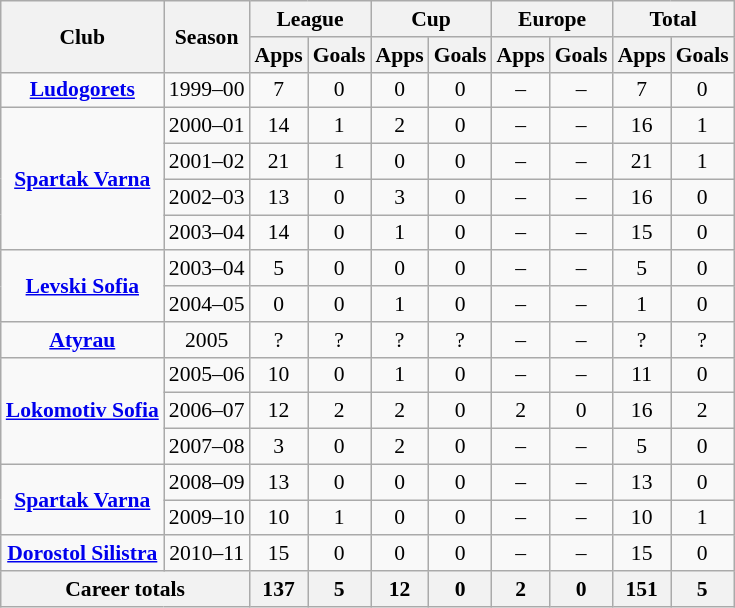<table class="wikitable" style="font-size:90%; text-align: center;">
<tr>
<th rowspan="2">Club</th>
<th rowspan="2">Season</th>
<th colspan="2">League</th>
<th colspan="2">Cup</th>
<th colspan="2">Europe</th>
<th colspan="2">Total</th>
</tr>
<tr>
<th>Apps</th>
<th>Goals</th>
<th>Apps</th>
<th>Goals</th>
<th>Apps</th>
<th>Goals</th>
<th>Apps</th>
<th>Goals</th>
</tr>
<tr>
<td rowspan="1" valign="center"><strong><a href='#'>Ludogorets</a></strong></td>
<td>1999–00</td>
<td>7</td>
<td>0</td>
<td>0</td>
<td>0</td>
<td>–</td>
<td>–</td>
<td>7</td>
<td>0</td>
</tr>
<tr>
<td rowspan="4" valign="center"><strong><a href='#'>Spartak Varna</a></strong></td>
<td>2000–01</td>
<td>14</td>
<td>1</td>
<td>2</td>
<td>0</td>
<td>–</td>
<td>–</td>
<td>16</td>
<td>1</td>
</tr>
<tr>
<td>2001–02</td>
<td>21</td>
<td>1</td>
<td>0</td>
<td>0</td>
<td>–</td>
<td>–</td>
<td>21</td>
<td>1</td>
</tr>
<tr>
<td>2002–03</td>
<td>13</td>
<td>0</td>
<td>3</td>
<td>0</td>
<td>–</td>
<td>–</td>
<td>16</td>
<td>0</td>
</tr>
<tr>
<td>2003–04</td>
<td>14</td>
<td>0</td>
<td>1</td>
<td>0</td>
<td>–</td>
<td>–</td>
<td>15</td>
<td>0</td>
</tr>
<tr>
<td rowspan="2" valign="center"><strong><a href='#'>Levski Sofia</a></strong></td>
<td>2003–04</td>
<td>5</td>
<td>0</td>
<td>0</td>
<td>0</td>
<td>–</td>
<td>–</td>
<td>5</td>
<td>0</td>
</tr>
<tr>
<td>2004–05</td>
<td>0</td>
<td>0</td>
<td>1</td>
<td>0</td>
<td>–</td>
<td>–</td>
<td>1</td>
<td>0</td>
</tr>
<tr>
<td rowspan="1" valign="center"><strong><a href='#'>Atyrau</a></strong></td>
<td>2005</td>
<td>?</td>
<td>?</td>
<td>?</td>
<td>?</td>
<td>–</td>
<td>–</td>
<td>?</td>
<td>?</td>
</tr>
<tr>
<td rowspan="3" valign="center"><strong><a href='#'>Lokomotiv Sofia</a></strong></td>
<td>2005–06</td>
<td>10</td>
<td>0</td>
<td>1</td>
<td>0</td>
<td>–</td>
<td>–</td>
<td>11</td>
<td>0</td>
</tr>
<tr>
<td>2006–07</td>
<td>12</td>
<td>2</td>
<td>2</td>
<td>0</td>
<td>2</td>
<td>0</td>
<td>16</td>
<td>2</td>
</tr>
<tr>
<td>2007–08</td>
<td>3</td>
<td>0</td>
<td>2</td>
<td>0</td>
<td>–</td>
<td>–</td>
<td>5</td>
<td>0</td>
</tr>
<tr>
<td rowspan="2" valign="center"><strong><a href='#'>Spartak Varna</a></strong></td>
<td>2008–09</td>
<td>13</td>
<td>0</td>
<td>0</td>
<td>0</td>
<td>–</td>
<td>–</td>
<td>13</td>
<td>0</td>
</tr>
<tr>
<td>2009–10</td>
<td>10</td>
<td>1</td>
<td>0</td>
<td>0</td>
<td>–</td>
<td>–</td>
<td>10</td>
<td>1</td>
</tr>
<tr>
<td rowspan="1" valign="center"><strong><a href='#'>Dorostol Silistra</a></strong></td>
<td>2010–11</td>
<td>15</td>
<td>0</td>
<td>0</td>
<td>0</td>
<td>–</td>
<td>–</td>
<td>15</td>
<td>0</td>
</tr>
<tr>
<th colspan="2">Career totals</th>
<th>137</th>
<th>5</th>
<th>12</th>
<th>0</th>
<th>2</th>
<th>0</th>
<th>151</th>
<th>5</th>
</tr>
</table>
